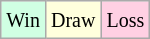<table class="wikitable">
<tr>
<td style="background-color: #d0ffe3;"><small>Win</small></td>
<td style="background-color: #ffffdd;"><small>Draw</small></td>
<td style="background-color: #ffd0e3;"><small>Loss</small></td>
</tr>
</table>
